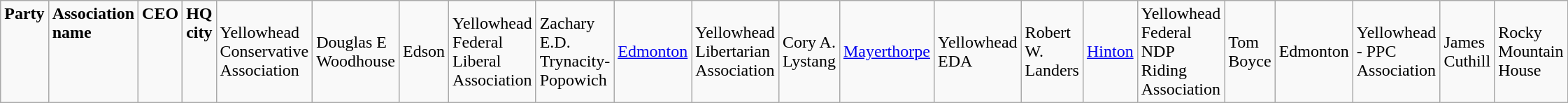<table class="wikitable">
<tr>
<td colspan="2" rowspan="1" align="left" valign="top"><strong>Party</strong></td>
<td valign="top"><strong>Association name</strong></td>
<td valign="top"><strong>CEO</strong></td>
<td valign="top"><strong>HQ city</strong><br></td>
<td>Yellowhead Conservative Association</td>
<td>Douglas E Woodhouse</td>
<td>Edson<br></td>
<td>Yellowhead Federal Liberal Association</td>
<td>Zachary E.D. Trynacity-Popowich</td>
<td><a href='#'>Edmonton</a><br></td>
<td>Yellowhead Libertarian Association</td>
<td>Cory A. Lystang</td>
<td><a href='#'>Mayerthorpe</a><br></td>
<td>Yellowhead EDA</td>
<td>Robert W. Landers</td>
<td><a href='#'>Hinton</a><br></td>
<td>Yellowhead Federal NDP Riding Association</td>
<td>Tom Boyce</td>
<td>Edmonton<br></td>
<td>Yellowhead - PPC Association</td>
<td>James Cuthill</td>
<td>Rocky Mountain House</td>
</tr>
</table>
